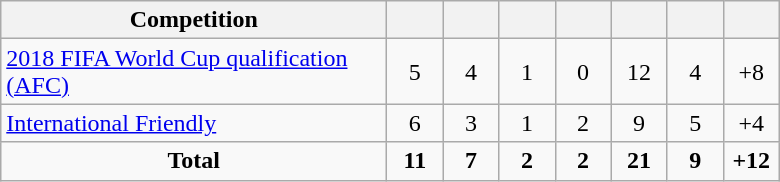<table class="wikitable" style="text-align: center;">
<tr>
<th width=250>Competition</th>
<th width=30></th>
<th width=30></th>
<th width=30></th>
<th width=30></th>
<th width=30></th>
<th width=30></th>
<th width=30></th>
</tr>
<tr>
<td align="left"><a href='#'>2018 FIFA World Cup qualification (AFC)</a></td>
<td>5</td>
<td>4</td>
<td>1</td>
<td>0</td>
<td>12</td>
<td>4</td>
<td>+8</td>
</tr>
<tr>
<td align="left"><a href='#'>International Friendly</a></td>
<td>6</td>
<td>3</td>
<td>1</td>
<td>2</td>
<td>9</td>
<td>5</td>
<td>+4</td>
</tr>
<tr>
<td><strong>Total</strong></td>
<td><strong>11</strong></td>
<td><strong>7</strong></td>
<td><strong>2</strong></td>
<td><strong>2</strong></td>
<td><strong>21</strong></td>
<td><strong>9</strong></td>
<td><strong>+12</strong></td>
</tr>
</table>
